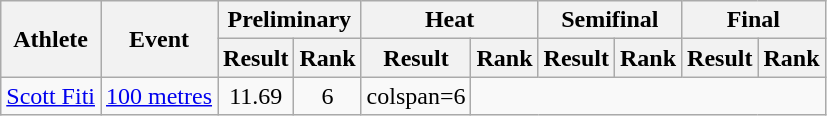<table class="wikitable">
<tr>
<th rowspan="2">Athlete</th>
<th rowspan="2">Event</th>
<th colspan="2">Preliminary</th>
<th colspan="2">Heat</th>
<th colspan="2">Semifinal</th>
<th colspan="2">Final</th>
</tr>
<tr style>
<th>Result</th>
<th>Rank</th>
<th>Result</th>
<th>Rank</th>
<th>Result</th>
<th>Rank</th>
<th>Result</th>
<th>Rank</th>
</tr>
<tr align=center>
<td><a href='#'>Scott Fiti</a></td>
<td><a href='#'>100 metres</a></td>
<td>11.69</td>
<td>6</td>
<td>colspan=6 </td>
</tr>
</table>
